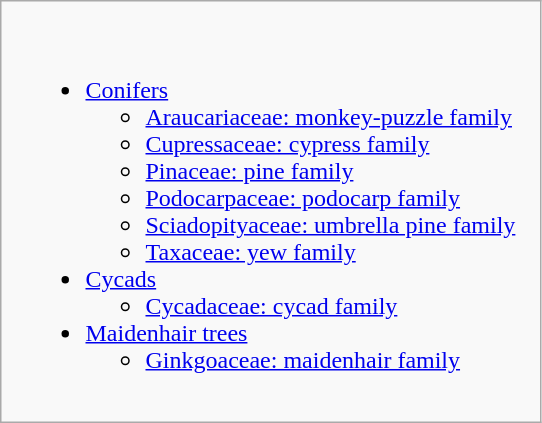<table class="wikitable">
<tr>
<td style="padding:1em;"><br><ul><li><a href='#'>Conifers</a><ul><li><a href='#'>Araucariaceae: monkey-puzzle family</a></li><li><a href='#'>Cupressaceae: cypress family</a></li><li><a href='#'>Pinaceae: pine family</a></li><li><a href='#'>Podocarpaceae: podocarp family</a></li><li><a href='#'>Sciadopityaceae: umbrella pine family</a></li><li><a href='#'>Taxaceae: yew family</a></li></ul></li><li><a href='#'>Cycads</a><ul><li><a href='#'>Cycadaceae: cycad family</a></li></ul></li><li><a href='#'>Maidenhair trees</a><ul><li><a href='#'>Ginkgoaceae: maidenhair family</a></li></ul></li></ul></td>
</tr>
</table>
